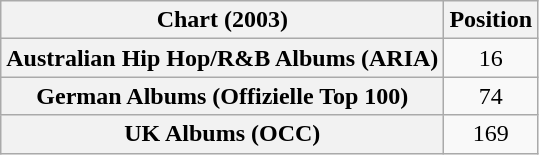<table class="wikitable sortable plainrowheaders"  style="text-align:center;">
<tr>
<th scope="col">Chart (2003)</th>
<th scope="col">Position</th>
</tr>
<tr>
<th scope="row">Australian Hip Hop/R&B Albums (ARIA)</th>
<td>16</td>
</tr>
<tr>
<th scope="row">German Albums (Offizielle Top 100)</th>
<td>74</td>
</tr>
<tr>
<th scope="row">UK Albums (OCC)</th>
<td>169</td>
</tr>
</table>
